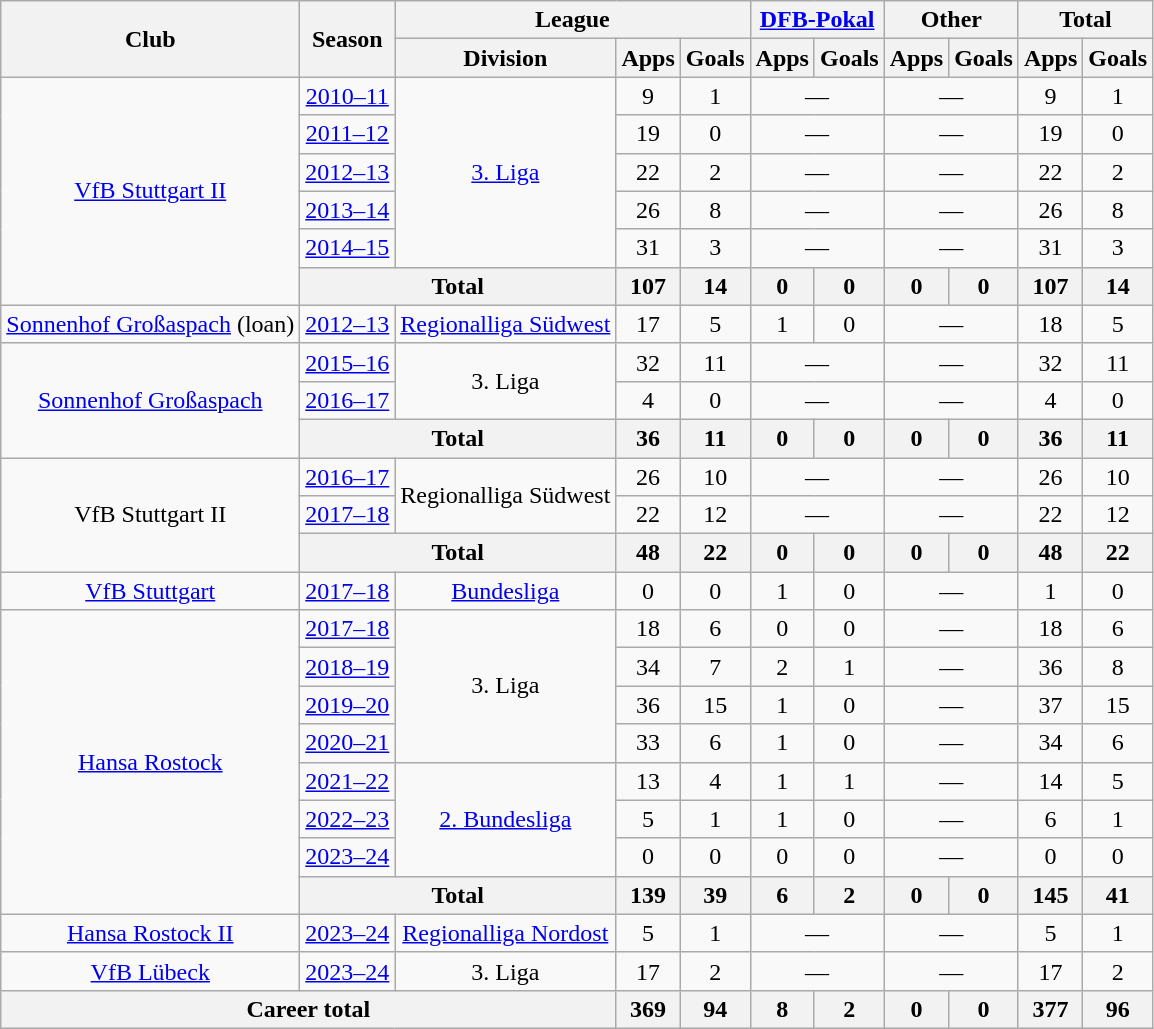<table class="wikitable" style="text-align:center">
<tr>
<th rowspan="2">Club</th>
<th rowspan="2">Season</th>
<th colspan="3">League</th>
<th colspan="2"><a href='#'>DFB-Pokal</a></th>
<th colspan="2">Other</th>
<th colspan="2">Total</th>
</tr>
<tr>
<th>Division</th>
<th>Apps</th>
<th>Goals</th>
<th>Apps</th>
<th>Goals</th>
<th>Apps</th>
<th>Goals</th>
<th>Apps</th>
<th>Goals</th>
</tr>
<tr>
<td rowspan="6"><a href='#'>VfB Stuttgart II</a></td>
<td><a href='#'>2010–11</a></td>
<td rowspan="5"><a href='#'>3. Liga</a></td>
<td>9</td>
<td>1</td>
<td colspan="2">—</td>
<td colspan="2">—</td>
<td>9</td>
<td>1</td>
</tr>
<tr>
<td><a href='#'>2011–12</a></td>
<td>19</td>
<td>0</td>
<td colspan="2">—</td>
<td colspan="2">—</td>
<td>19</td>
<td>0</td>
</tr>
<tr>
<td><a href='#'>2012–13</a></td>
<td>22</td>
<td>2</td>
<td colspan="2">—</td>
<td colspan="2">—</td>
<td>22</td>
<td>2</td>
</tr>
<tr>
<td><a href='#'>2013–14</a></td>
<td>26</td>
<td>8</td>
<td colspan="2">—</td>
<td colspan="2">—</td>
<td>26</td>
<td>8</td>
</tr>
<tr>
<td><a href='#'>2014–15</a></td>
<td>31</td>
<td>3</td>
<td colspan="2">—</td>
<td colspan="2">—</td>
<td>31</td>
<td>3</td>
</tr>
<tr>
<th colspan="2">Total</th>
<th>107</th>
<th>14</th>
<th>0</th>
<th>0</th>
<th>0</th>
<th>0</th>
<th>107</th>
<th>14</th>
</tr>
<tr>
<td><a href='#'>Sonnenhof Großaspach</a> (loan)</td>
<td><a href='#'>2012–13</a></td>
<td><a href='#'>Regionalliga Südwest</a></td>
<td>17</td>
<td>5</td>
<td>1</td>
<td>0</td>
<td colspan="2">—</td>
<td>18</td>
<td>5</td>
</tr>
<tr>
<td rowspan="3"><a href='#'>Sonnenhof Großaspach</a></td>
<td><a href='#'>2015–16</a></td>
<td rowspan="2">3. Liga</td>
<td>32</td>
<td>11</td>
<td colspan="2">—</td>
<td colspan="2">—</td>
<td>32</td>
<td>11</td>
</tr>
<tr>
<td><a href='#'>2016–17</a></td>
<td>4</td>
<td>0</td>
<td colspan="2">—</td>
<td colspan="2">—</td>
<td>4</td>
<td>0</td>
</tr>
<tr>
<th colspan="2">Total</th>
<th>36</th>
<th>11</th>
<th>0</th>
<th>0</th>
<th>0</th>
<th>0</th>
<th>36</th>
<th>11</th>
</tr>
<tr>
<td rowspan="3">VfB Stuttgart II</td>
<td><a href='#'>2016–17</a></td>
<td rowspan="2">Regionalliga Südwest</td>
<td>26</td>
<td>10</td>
<td colspan="2">—</td>
<td colspan="2">—</td>
<td>26</td>
<td>10</td>
</tr>
<tr>
<td><a href='#'>2017–18</a></td>
<td>22</td>
<td>12</td>
<td colspan="2">—</td>
<td colspan="2">—</td>
<td>22</td>
<td>12</td>
</tr>
<tr>
<th colspan="2">Total</th>
<th>48</th>
<th>22</th>
<th>0</th>
<th>0</th>
<th>0</th>
<th>0</th>
<th>48</th>
<th>22</th>
</tr>
<tr>
<td><a href='#'>VfB Stuttgart</a></td>
<td><a href='#'>2017–18</a></td>
<td><a href='#'>Bundesliga</a></td>
<td>0</td>
<td>0</td>
<td>1</td>
<td>0</td>
<td colspan="2">—</td>
<td>1</td>
<td>0</td>
</tr>
<tr>
<td rowspan="8"><a href='#'>Hansa Rostock</a></td>
<td><a href='#'>2017–18</a></td>
<td rowspan="4">3. Liga</td>
<td>18</td>
<td>6</td>
<td>0</td>
<td>0</td>
<td colspan="2">—</td>
<td>18</td>
<td>6</td>
</tr>
<tr>
<td><a href='#'>2018–19</a></td>
<td>34</td>
<td>7</td>
<td>2</td>
<td>1</td>
<td colspan="2">—</td>
<td>36</td>
<td>8</td>
</tr>
<tr>
<td><a href='#'>2019–20</a></td>
<td>36</td>
<td>15</td>
<td>1</td>
<td>0</td>
<td colspan="2">—</td>
<td>37</td>
<td>15</td>
</tr>
<tr>
<td><a href='#'>2020–21</a></td>
<td>33</td>
<td>6</td>
<td>1</td>
<td>0</td>
<td colspan="2">—</td>
<td>34</td>
<td>6</td>
</tr>
<tr>
<td><a href='#'>2021–22</a></td>
<td rowspan="3"><a href='#'>2. Bundesliga</a></td>
<td>13</td>
<td>4</td>
<td>1</td>
<td>1</td>
<td colspan="2">—</td>
<td>14</td>
<td>5</td>
</tr>
<tr>
<td><a href='#'>2022–23</a></td>
<td>5</td>
<td>1</td>
<td>1</td>
<td>0</td>
<td colspan="2">—</td>
<td>6</td>
<td>1</td>
</tr>
<tr>
<td><a href='#'>2023–24</a></td>
<td>0</td>
<td>0</td>
<td>0</td>
<td>0</td>
<td colspan="2">—</td>
<td>0</td>
<td>0</td>
</tr>
<tr>
<th colspan="2">Total</th>
<th>139</th>
<th>39</th>
<th>6</th>
<th>2</th>
<th>0</th>
<th>0</th>
<th>145</th>
<th>41</th>
</tr>
<tr>
<td><a href='#'>Hansa Rostock II</a></td>
<td><a href='#'>2023–24</a></td>
<td><a href='#'>Regionalliga Nordost</a></td>
<td>5</td>
<td>1</td>
<td colspan="2">—</td>
<td colspan="2">—</td>
<td>5</td>
<td>1</td>
</tr>
<tr>
<td><a href='#'>VfB Lübeck</a></td>
<td><a href='#'>2023–24</a></td>
<td>3. Liga</td>
<td>17</td>
<td>2</td>
<td colspan="2">—</td>
<td colspan="2">—</td>
<td>17</td>
<td>2</td>
</tr>
<tr>
<th colspan="3">Career total</th>
<th>369</th>
<th>94</th>
<th>8</th>
<th>2</th>
<th>0</th>
<th>0</th>
<th>377</th>
<th>96</th>
</tr>
</table>
